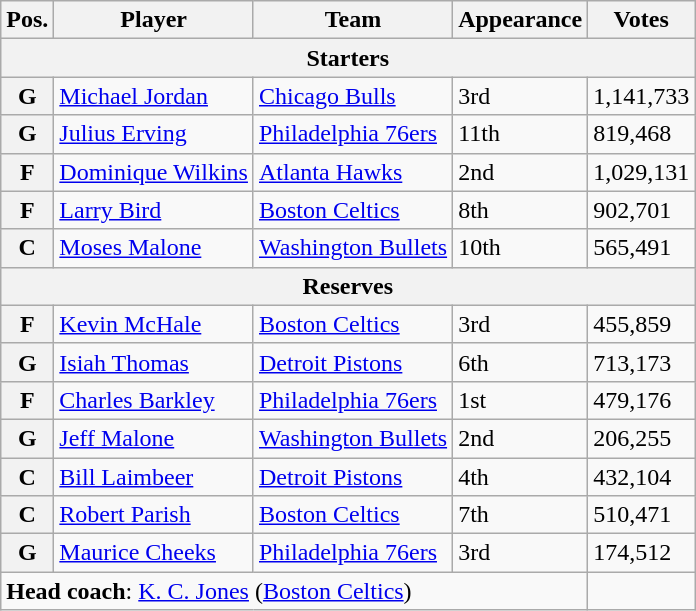<table class="wikitable">
<tr>
<th>Pos.</th>
<th>Player</th>
<th>Team</th>
<th>Appearance</th>
<th>Votes</th>
</tr>
<tr>
<th colspan="5">Starters</th>
</tr>
<tr>
<th>G</th>
<td><a href='#'>Michael Jordan</a></td>
<td><a href='#'>Chicago Bulls</a></td>
<td>3rd</td>
<td>1,141,733</td>
</tr>
<tr>
<th>G</th>
<td><a href='#'>Julius Erving</a></td>
<td><a href='#'>Philadelphia 76ers</a></td>
<td>11th</td>
<td>819,468</td>
</tr>
<tr>
<th>F</th>
<td><a href='#'>Dominique Wilkins</a></td>
<td><a href='#'>Atlanta Hawks</a></td>
<td>2nd</td>
<td>1,029,131</td>
</tr>
<tr>
<th>F</th>
<td><a href='#'>Larry Bird</a></td>
<td><a href='#'>Boston Celtics</a></td>
<td>8th</td>
<td>902,701</td>
</tr>
<tr>
<th>C</th>
<td><a href='#'>Moses Malone</a></td>
<td><a href='#'>Washington Bullets</a></td>
<td>10th</td>
<td>565,491</td>
</tr>
<tr>
<th colspan="5">Reserves</th>
</tr>
<tr>
<th>F</th>
<td><a href='#'>Kevin McHale</a></td>
<td><a href='#'>Boston Celtics</a></td>
<td>3rd</td>
<td>455,859</td>
</tr>
<tr>
<th>G</th>
<td><a href='#'>Isiah Thomas</a></td>
<td><a href='#'>Detroit Pistons</a></td>
<td>6th</td>
<td>713,173</td>
</tr>
<tr>
<th>F</th>
<td><a href='#'>Charles Barkley</a></td>
<td><a href='#'>Philadelphia 76ers</a></td>
<td>1st</td>
<td>479,176</td>
</tr>
<tr>
<th>G</th>
<td><a href='#'>Jeff Malone</a></td>
<td><a href='#'>Washington Bullets</a></td>
<td>2nd</td>
<td>206,255</td>
</tr>
<tr>
<th>C</th>
<td><a href='#'>Bill Laimbeer</a></td>
<td><a href='#'>Detroit Pistons</a></td>
<td>4th</td>
<td>432,104</td>
</tr>
<tr>
<th>C</th>
<td><a href='#'>Robert Parish</a></td>
<td><a href='#'>Boston Celtics</a></td>
<td>7th</td>
<td>510,471</td>
</tr>
<tr>
<th>G</th>
<td><a href='#'>Maurice Cheeks</a></td>
<td><a href='#'>Philadelphia 76ers</a></td>
<td>3rd</td>
<td>174,512</td>
</tr>
<tr>
<td colspan="4"><strong>Head coach</strong>: <a href='#'>K. C. Jones</a> (<a href='#'>Boston Celtics</a>)</td>
</tr>
</table>
